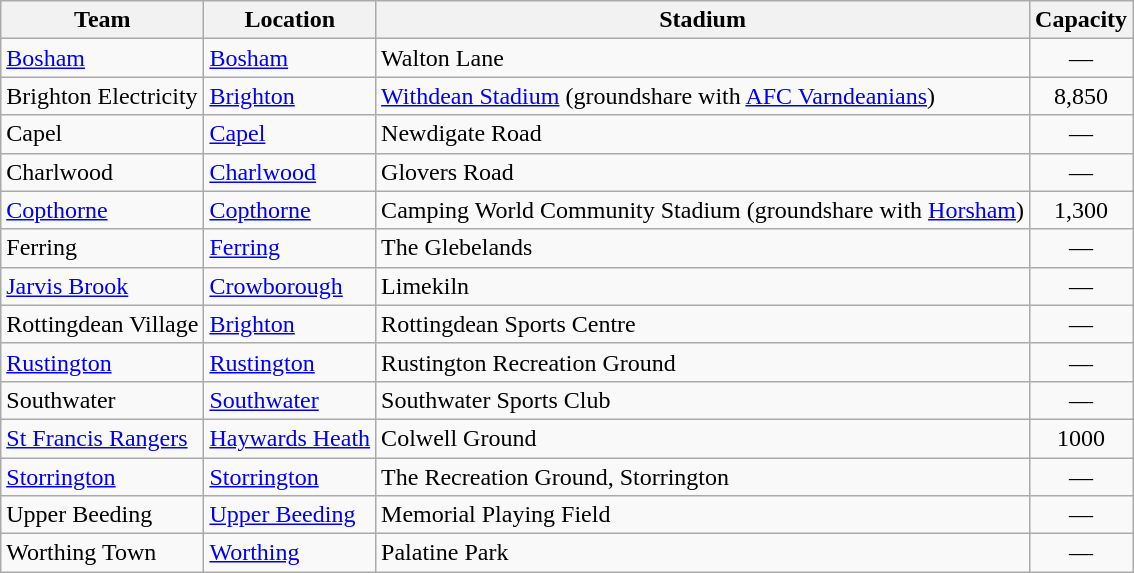<table class="wikitable sortable">
<tr>
<th>Team</th>
<th>Location</th>
<th>Stadium</th>
<th>Capacity</th>
</tr>
<tr>
<td><a href='#'>Bosham</a></td>
<td><a href='#'>Bosham</a></td>
<td>Walton Lane</td>
<td align="center">—</td>
</tr>
<tr>
<td>Brighton Electricity</td>
<td><a href='#'>Brighton</a> </td>
<td><a href='#'>Withdean Stadium</a> (groundshare with <a href='#'>AFC Varndeanians</a>)</td>
<td align="center">8,850</td>
</tr>
<tr>
<td>Capel</td>
<td><a href='#'>Capel</a></td>
<td>Newdigate Road</td>
<td align="center">—</td>
</tr>
<tr>
<td>Charlwood</td>
<td><a href='#'>Charlwood</a></td>
<td>Glovers Road</td>
<td align="center">—</td>
</tr>
<tr>
<td><a href='#'>Copthorne</a></td>
<td><a href='#'>Copthorne</a></td>
<td>Camping World Community Stadium (groundshare with <a href='#'>Horsham</a>)</td>
<td align="center">1,300</td>
</tr>
<tr>
<td>Ferring</td>
<td><a href='#'>Ferring</a></td>
<td>The Glebelands</td>
<td align="center">—</td>
</tr>
<tr>
<td><a href='#'>Jarvis Brook</a></td>
<td><a href='#'>Crowborough</a></td>
<td>Limekiln</td>
<td align="center">—</td>
</tr>
<tr>
<td>Rottingdean Village</td>
<td><a href='#'>Brighton</a> </td>
<td>Rottingdean Sports Centre</td>
<td align="center">—</td>
</tr>
<tr>
<td><a href='#'>Rustington</a></td>
<td><a href='#'>Rustington</a></td>
<td>Rustington Recreation Ground</td>
<td align="center">—</td>
</tr>
<tr>
<td>Southwater</td>
<td><a href='#'>Southwater</a></td>
<td>Southwater Sports Club</td>
<td align="center">—</td>
</tr>
<tr>
<td><a href='#'>St Francis Rangers</a></td>
<td><a href='#'>Haywards Heath</a></td>
<td>Colwell Ground</td>
<td align="center">1000</td>
</tr>
<tr>
<td><a href='#'>Storrington</a></td>
<td><a href='#'>Storrington</a></td>
<td>The Recreation Ground, Storrington</td>
<td align="center">—</td>
</tr>
<tr>
<td>Upper Beeding</td>
<td><a href='#'>Upper Beeding</a></td>
<td>Memorial Playing Field</td>
<td align="center">—</td>
</tr>
<tr>
<td>Worthing Town</td>
<td><a href='#'>Worthing</a></td>
<td>Palatine Park</td>
<td align="center">—</td>
</tr>
</table>
